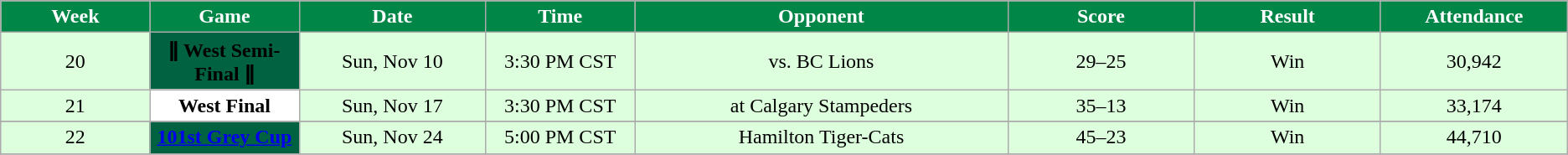<table class="wikitable sortable">
<tr>
<th style="background:#008748;color:White;"   width="8%">Week</th>
<th style="background:#008748;color:White;"   width="8%">Game</th>
<th style="background:#008748;color:White;"   width="10%">Date</th>
<th style="background:#008748;color:White;"   width="8%">Time</th>
<th style="background:#008748;color:White;"   width="20%">Opponent</th>
<th style="background:#008748;color:White;"   width="10%">Score</th>
<th style="background:#008748;color:White;"   width="10%">Result</th>
<th style="background:#008748;color:White;"   width="10%">Attendance</th>
</tr>
<tr align="center" bgcolor="#ddffdd">
<td>20</td>
<th style="text-align:center; background:#006241;"><span><strong>ǁ West Semi-Final ǁ</strong></span></th>
<td>Sun, Nov 10</td>
<td>3:30 PM CST</td>
<td>vs. BC Lions</td>
<td>29–25</td>
<td>Win</td>
<td>30,942</td>
</tr>
<tr align="center" bgcolor="#ddffdd">
<td>21</td>
<th style="text-align:center; background:white;"><span><strong>West Final</strong></span></th>
<td>Sun, Nov 17</td>
<td>3:30 PM CST</td>
<td>at Calgary Stampeders</td>
<td>35–13</td>
<td>Win</td>
<td>33,174</td>
</tr>
<tr>
</tr>
<tr align="center" bgcolor="ddffdd">
<td>22</td>
<th style="text-align:center; background:#006241;"><strong><a href='#'><span>101st Grey Cup</span></a></strong></th>
<td>Sun, Nov 24</td>
<td>5:00 PM CST</td>
<td>Hamilton Tiger-Cats</td>
<td>45–23</td>
<td>Win</td>
<td>44,710</td>
</tr>
<tr>
</tr>
</table>
